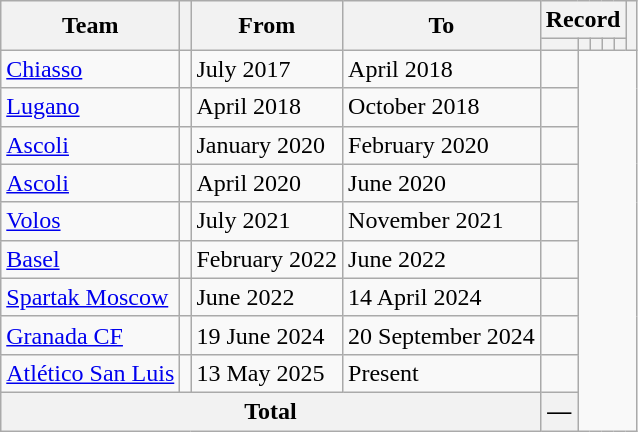<table class=wikitable style="text-align: center">
<tr>
<th rowspan=2>Team</th>
<th rowspan=2></th>
<th rowspan=2>From</th>
<th rowspan=2>To</th>
<th colspan=5>Record</th>
<th rowspan=2></th>
</tr>
<tr>
<th></th>
<th></th>
<th></th>
<th></th>
<th></th>
</tr>
<tr>
<td align=left><a href='#'>Chiasso</a></td>
<td></td>
<td align=left>July 2017</td>
<td align=left>April 2018<br></td>
<td></td>
</tr>
<tr>
<td align=left><a href='#'>Lugano</a></td>
<td></td>
<td align=left>April 2018</td>
<td align=left>October 2018<br></td>
<td></td>
</tr>
<tr>
<td align=left><a href='#'>Ascoli</a></td>
<td></td>
<td align=left>January 2020</td>
<td align=left>February 2020<br></td>
<td></td>
</tr>
<tr>
<td align=left><a href='#'>Ascoli</a></td>
<td></td>
<td align=left>April 2020</td>
<td align=left>June 2020<br></td>
<td></td>
</tr>
<tr>
<td align=left><a href='#'>Volos</a></td>
<td></td>
<td align=left>July 2021</td>
<td align=left>November 2021<br></td>
<td></td>
</tr>
<tr>
<td align=left><a href='#'>Basel</a></td>
<td></td>
<td align=left>February 2022</td>
<td align=left>June 2022<br></td>
<td></td>
</tr>
<tr>
<td align=left><a href='#'>Spartak Moscow</a></td>
<td></td>
<td align=left>June 2022</td>
<td align=left>14 April 2024<br></td>
<td></td>
</tr>
<tr>
<td align=left><a href='#'>Granada CF</a></td>
<td></td>
<td align=left>19 June 2024</td>
<td align=left>20 September 2024<br></td>
<td></td>
</tr>
<tr>
<td align=left><a href='#'>Atlético San Luis</a></td>
<td></td>
<td align=left>13 May 2025</td>
<td align=left>Present<br></td>
<td></td>
</tr>
<tr>
<th colspan=4>Total<br></th>
<th>—</th>
</tr>
</table>
